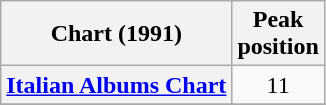<table class="wikitable sortable plainrowheaders">
<tr>
<th align="left">Chart (1991)</th>
<th align="center">Peak<br>position</th>
</tr>
<tr>
<th scope="row"><a href='#'>Italian Albums Chart</a></th>
<td align="center">11</td>
</tr>
<tr>
</tr>
</table>
